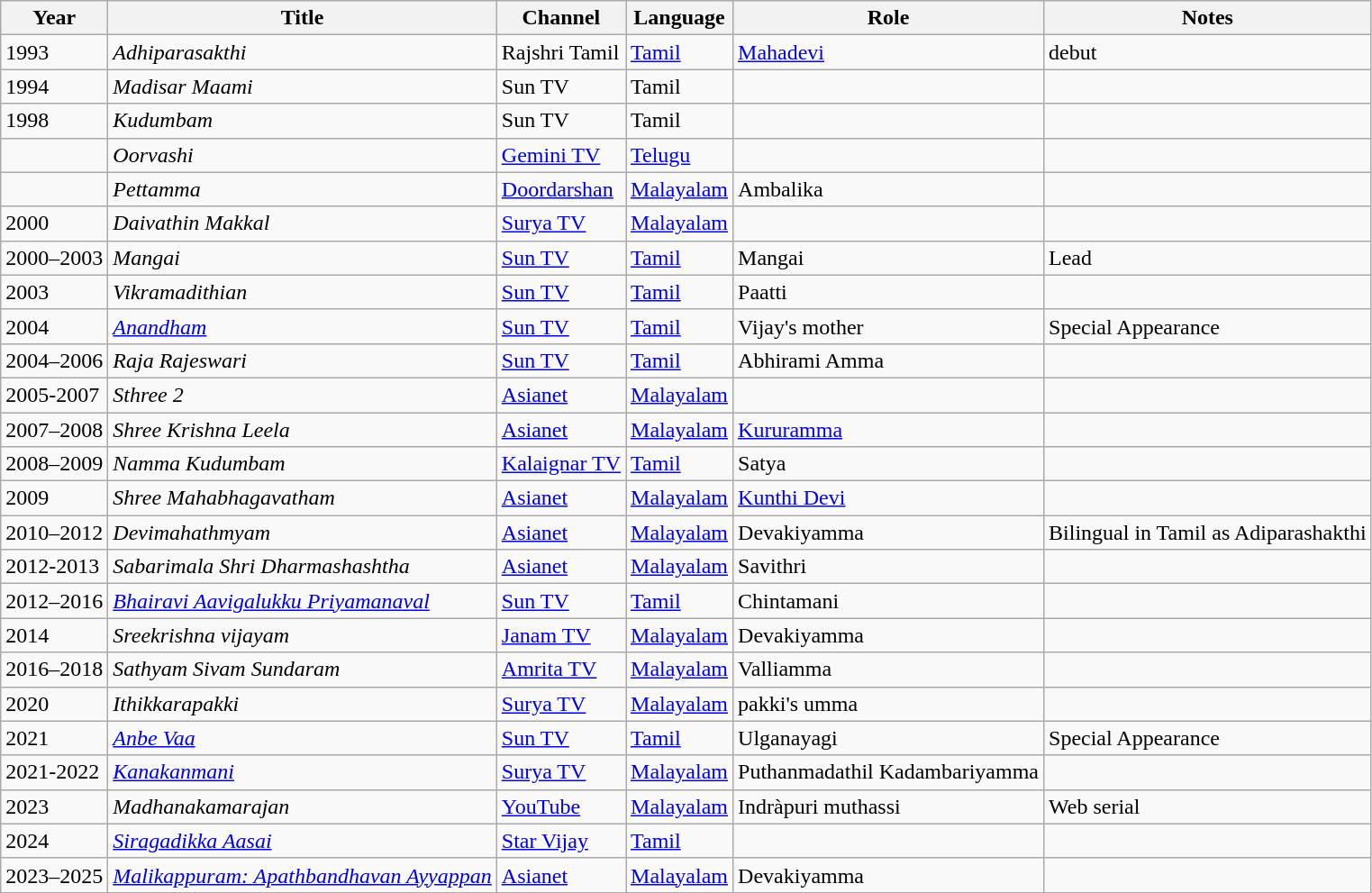<table class="wikitable">
<tr>
<th>Year</th>
<th>Title</th>
<th>Channel</th>
<th>Language</th>
<th>Role</th>
<th>Notes</th>
</tr>
<tr>
<td>1993</td>
<td><em>Adhiparasakthi</em></td>
<td>Rajshri Tamil</td>
<td><a href='#'>Tamil</a></td>
<td><a href='#'>Mahadevi </a></td>
<td>debut</td>
</tr>
<tr>
<td>1994</td>
<td><em>Madisar Maami</em></td>
<td>Sun TV</td>
<td>Tamil</td>
<td></td>
<td></td>
</tr>
<tr>
<td>1998</td>
<td><em>Kudumbam</em></td>
<td>Sun TV</td>
<td>Tamil</td>
<td></td>
<td></td>
</tr>
<tr>
<td></td>
<td><em>Oorvashi</em></td>
<td><a href='#'>Gemini TV</a></td>
<td><a href='#'>Telugu</a></td>
<td></td>
<td></td>
</tr>
<tr>
<td></td>
<td><em>Pettamma</em></td>
<td><a href='#'>Doordarshan</a></td>
<td><a href='#'>Malayalam</a></td>
<td>Ambalika</td>
<td></td>
</tr>
<tr>
<td>2000</td>
<td><em>Daivathin Makkal</em></td>
<td><a href='#'>Surya TV</a></td>
<td><a href='#'>Malayalam</a></td>
<td></td>
<td></td>
</tr>
<tr>
<td>2000–2003</td>
<td><em>Mangai</em></td>
<td><a href='#'>Sun TV</a></td>
<td><a href='#'>Tamil</a></td>
<td>Mangai</td>
<td>Lead</td>
</tr>
<tr>
<td>2003</td>
<td><em>Vikramadithian</em></td>
<td><a href='#'>Sun TV</a></td>
<td><a href='#'>Tamil</a></td>
<td>Paatti</td>
<td></td>
</tr>
<tr>
<td>2004</td>
<td><em><a href='#'>Anandham</a></em></td>
<td><a href='#'>Sun TV</a></td>
<td><a href='#'>Tamil</a></td>
<td>Vijay's mother</td>
<td>Special Appearance</td>
</tr>
<tr>
<td>2004–2006</td>
<td><em>Raja Rajeswari</em></td>
<td><a href='#'>Sun TV</a></td>
<td><a href='#'>Tamil</a></td>
<td>Abhirami Amma</td>
<td></td>
</tr>
<tr>
<td>2005-2007</td>
<td><em>Sthree 2</em></td>
<td><a href='#'>Asianet</a></td>
<td><a href='#'>Malayalam</a></td>
<td></td>
<td></td>
</tr>
<tr>
<td>2007–2008</td>
<td><em>Shree Krishna Leela</em></td>
<td><a href='#'>Asianet</a></td>
<td><a href='#'>Malayalam</a></td>
<td><a href='#'>Kururamma</a></td>
<td></td>
</tr>
<tr>
<td>2008–2009</td>
<td><em>Namma Kudumbam</em></td>
<td><a href='#'>Kalaignar TV</a></td>
<td><a href='#'>Tamil</a></td>
<td>Satya</td>
<td></td>
</tr>
<tr>
<td>2009</td>
<td><em>Shree Mahabhagavatham</em></td>
<td><a href='#'>Asianet</a></td>
<td><a href='#'>Malayalam</a></td>
<td><a href='#'>Kunthi Devi</a></td>
<td></td>
</tr>
<tr>
<td>2010–2012</td>
<td><em>Devimahathmyam</em></td>
<td><a href='#'>Asianet</a></td>
<td><a href='#'>Malayalam</a></td>
<td>Devakiyamma</td>
<td>Bilingual in Tamil as Adiparashakthi</td>
</tr>
<tr>
<td>2012-2013</td>
<td><em>Sabarimala Shri Dharmashashtha</em></td>
<td><a href='#'>Asianet</a></td>
<td><a href='#'>Malayalam</a></td>
<td>Savithri</td>
<td></td>
</tr>
<tr>
<td>2012–2016</td>
<td><em><a href='#'>Bhairavi Aavigalukku Priyamanaval</a></em></td>
<td><a href='#'>Sun TV</a></td>
<td><a href='#'>Tamil</a></td>
<td>Chintamani</td>
<td></td>
</tr>
<tr>
<td>2014</td>
<td><em>Sreekrishna vijayam</em></td>
<td><a href='#'>Janam TV</a></td>
<td><a href='#'>Malayalam</a></td>
<td>Devakiyamma</td>
<td></td>
</tr>
<tr>
<td>2016–2018</td>
<td><em>Sathyam Sivam Sundaram</em></td>
<td><a href='#'>Amrita TV</a></td>
<td><a href='#'>Malayalam</a></td>
<td>Valliamma</td>
<td></td>
</tr>
<tr>
<td>2020</td>
<td><em>Ithikkarapakki</em></td>
<td><a href='#'>Surya TV</a></td>
<td><a href='#'>Malayalam</a></td>
<td>pakki's umma</td>
<td></td>
</tr>
<tr>
<td>2021</td>
<td><em><a href='#'>Anbe Vaa</a></em></td>
<td><a href='#'>Sun TV</a></td>
<td><a href='#'>Tamil</a></td>
<td>Ulganayagi</td>
<td>Special Appearance</td>
</tr>
<tr>
<td>2021-2022</td>
<td><em><a href='#'>Kanakanmani</a></em></td>
<td><a href='#'>Surya TV</a></td>
<td><a href='#'>Malayalam</a></td>
<td>Puthanmadathil Kadambariyamma</td>
<td></td>
</tr>
<tr>
<td>2023</td>
<td><em> Madhanakamarajan</em></td>
<td><a href='#'>YouTube</a></td>
<td><a href='#'>Malayalam</a></td>
<td>Indràpuri muthassi</td>
<td>Web serial</td>
</tr>
<tr>
<td>2024</td>
<td><em> <a href='#'>Siragadikka Aasai</a></em></td>
<td><a href='#'>Star Vijay</a></td>
<td><a href='#'>Tamil</a></td>
<td></td>
<td></td>
</tr>
<tr>
<td>2023–2025</td>
<td><em><a href='#'>Malikappuram: Apathbandhavan Ayyappan</a></em></td>
<td><a href='#'>Asianet</a></td>
<td><a href='#'>Malayalam</a></td>
<td>Devakiyamma</td>
<td></td>
</tr>
</table>
